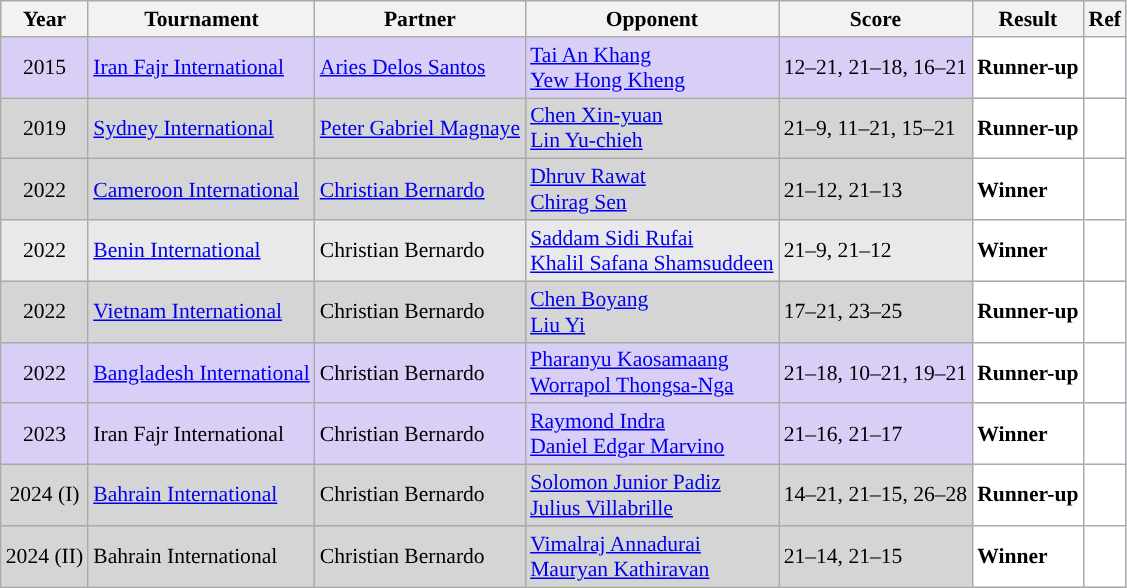<table class="sortable wikitable" style="font-size: 90%;">
<tr>
<th>Year</th>
<th>Tournament</th>
<th>Partner</th>
<th>Opponent</th>
<th>Score</th>
<th>Result</th>
<th>Ref</th>
</tr>
<tr style="background:#D8CEF6">
<td align="center">2015</td>
<td align="left"><a href='#'>Iran Fajr International</a></td>
<td align="left"> <a href='#'>Aries Delos Santos</a></td>
<td align="left"> <a href='#'>Tai An Khang</a><br> <a href='#'>Yew Hong Kheng</a></td>
<td align="left">12–21, 21–18, 16–21</td>
<td style="text-align:left; background:white"> <strong>Runner-up</strong></td>
<td style="text-align:center; background:white"></td>
</tr>
<tr style="background:#D5D5D5">
<td align="center">2019</td>
<td align="left"><a href='#'>Sydney International</a></td>
<td align="left"> <a href='#'>Peter Gabriel Magnaye</a></td>
<td align="left"> <a href='#'>Chen Xin-yuan</a><br> <a href='#'>Lin Yu-chieh</a></td>
<td align="left">21–9, 11–21, 15–21</td>
<td style="text-align:left; background:white"> <strong>Runner-up</strong></td>
<td style="text-align:center; background:white"></td>
</tr>
<tr style="background:#D5D5D5">
<td align="center">2022</td>
<td align="left"><a href='#'>Cameroon International</a></td>
<td align="left"> <a href='#'>Christian Bernardo</a></td>
<td align="left"> <a href='#'>Dhruv Rawat</a><br> <a href='#'>Chirag Sen</a></td>
<td align="left">21–12, 21–13</td>
<td style="text-align:left; background:white"> <strong>Winner</strong></td>
<td style="text-align:center; background:white"></td>
</tr>
<tr style="background:#E9E9E9">
<td align="center">2022</td>
<td align="left"><a href='#'>Benin International</a></td>
<td align="left"> Christian Bernardo</td>
<td align="left"> <a href='#'>Saddam Sidi Rufai</a><br> <a href='#'>Khalil Safana Shamsuddeen</a></td>
<td align="left">21–9, 21–12</td>
<td style="text-align:left; background:white"> <strong>Winner</strong></td>
<td style="text-align:center; background:white"></td>
</tr>
<tr style="background:#D5D5D5">
<td align="center">2022</td>
<td align="left"><a href='#'>Vietnam International</a></td>
<td align="left"> Christian Bernardo</td>
<td align="left"> <a href='#'>Chen Boyang</a><br> <a href='#'>Liu Yi</a></td>
<td align="left">17–21, 23–25</td>
<td style="text-align:left; background:white"> <strong>Runner-up</strong></td>
<td style="text-align:center; background:white"></td>
</tr>
<tr style="background:#D8CEF6">
<td align="center">2022</td>
<td align="left"><a href='#'>Bangladesh International</a></td>
<td align="left"> Christian Bernardo</td>
<td align="left"> <a href='#'>Pharanyu Kaosamaang</a><br> <a href='#'>Worrapol Thongsa-Nga</a></td>
<td align="left">21–18, 10–21, 19–21</td>
<td style="text-align:left; background:white"> <strong>Runner-up</strong></td>
<td style="text-align:center; background:white"></td>
</tr>
<tr style="background:#D8CEF6">
<td align="center">2023</td>
<td align="left">Iran Fajr International</td>
<td align="left"> Christian Bernardo</td>
<td align="left"> <a href='#'>Raymond Indra</a><br> <a href='#'>Daniel Edgar Marvino</a></td>
<td align="left">21–16, 21–17</td>
<td style="text-align:left; background:white"> <strong>Winner</strong></td>
<td style="text-align:center; background:white"></td>
</tr>
<tr style="background:#D5D5D5">
<td align="center">2024 (I)</td>
<td align="left"><a href='#'>Bahrain International</a></td>
<td align="left"> Christian Bernardo</td>
<td align="left"> <a href='#'>Solomon Junior Padiz</a><br> <a href='#'>Julius Villabrille</a></td>
<td align="left">14–21, 21–15, 26–28</td>
<td style="text-align:left; background:white"> <strong>Runner-up</strong></td>
<td style="text-align:center; background:white"></td>
</tr>
<tr style="background:#D5D5D5">
<td align="center">2024 (II)</td>
<td align="left">Bahrain International</td>
<td align="left"> Christian Bernardo</td>
<td align="left"> <a href='#'>Vimalraj Annadurai</a><br> <a href='#'>Mauryan Kathiravan</a></td>
<td align="left">21–14, 21–15</td>
<td style="text-align:left; background:white"> <strong>Winner</strong></td>
<td style="text-align:center; background:white"></td>
</tr>
</table>
